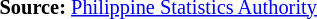<table style="font-size:85%;" '|>
<tr>
<td><br><p>
<strong>Source:</strong> <a href='#'>Philippine Statistics Authority</a>
</p></td>
</tr>
</table>
